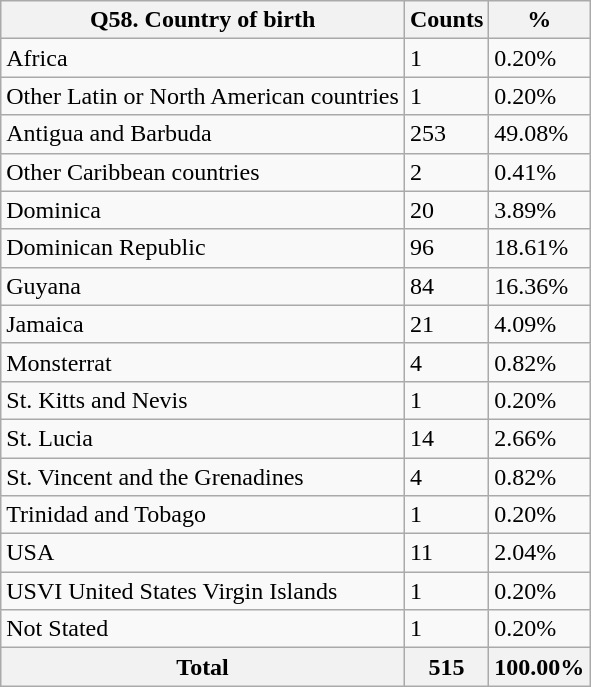<table class="wikitable sortable">
<tr>
<th>Q58. Country of birth</th>
<th>Counts</th>
<th>%</th>
</tr>
<tr>
<td>Africa</td>
<td>1</td>
<td>0.20%</td>
</tr>
<tr>
<td>Other Latin or North American countries</td>
<td>1</td>
<td>0.20%</td>
</tr>
<tr>
<td>Antigua and Barbuda</td>
<td>253</td>
<td>49.08%</td>
</tr>
<tr>
<td>Other Caribbean countries</td>
<td>2</td>
<td>0.41%</td>
</tr>
<tr>
<td>Dominica</td>
<td>20</td>
<td>3.89%</td>
</tr>
<tr>
<td>Dominican Republic</td>
<td>96</td>
<td>18.61%</td>
</tr>
<tr>
<td>Guyana</td>
<td>84</td>
<td>16.36%</td>
</tr>
<tr>
<td>Jamaica</td>
<td>21</td>
<td>4.09%</td>
</tr>
<tr>
<td>Monsterrat</td>
<td>4</td>
<td>0.82%</td>
</tr>
<tr>
<td>St. Kitts and Nevis</td>
<td>1</td>
<td>0.20%</td>
</tr>
<tr>
<td>St. Lucia</td>
<td>14</td>
<td>2.66%</td>
</tr>
<tr>
<td>St. Vincent and the Grenadines</td>
<td>4</td>
<td>0.82%</td>
</tr>
<tr>
<td>Trinidad and Tobago</td>
<td>1</td>
<td>0.20%</td>
</tr>
<tr>
<td>USA</td>
<td>11</td>
<td>2.04%</td>
</tr>
<tr>
<td>USVI United States Virgin Islands</td>
<td>1</td>
<td>0.20%</td>
</tr>
<tr>
<td>Not Stated</td>
<td>1</td>
<td>0.20%</td>
</tr>
<tr>
<th>Total</th>
<th>515</th>
<th>100.00%</th>
</tr>
</table>
